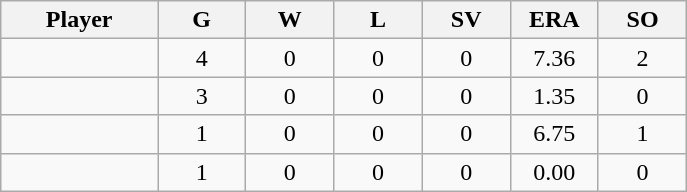<table class="wikitable sortable">
<tr>
<th bgcolor="#DDDDFF" width="16%">Player</th>
<th bgcolor="#DDDDFF" width="9%">G</th>
<th bgcolor="#DDDDFF" width="9%">W</th>
<th bgcolor="#DDDDFF" width="9%">L</th>
<th bgcolor="#DDDDFF" width="9%">SV</th>
<th bgcolor="#DDDDFF" width="9%">ERA</th>
<th bgcolor="#DDDDFF" width="9%">SO</th>
</tr>
<tr align="center">
<td></td>
<td>4</td>
<td>0</td>
<td>0</td>
<td>0</td>
<td>7.36</td>
<td>2</td>
</tr>
<tr align="center">
<td></td>
<td>3</td>
<td>0</td>
<td>0</td>
<td>0</td>
<td>1.35</td>
<td>0</td>
</tr>
<tr align="center">
<td></td>
<td>1</td>
<td>0</td>
<td>0</td>
<td>0</td>
<td>6.75</td>
<td>1</td>
</tr>
<tr align="center">
<td></td>
<td>1</td>
<td>0</td>
<td>0</td>
<td>0</td>
<td>0.00</td>
<td>0</td>
</tr>
</table>
